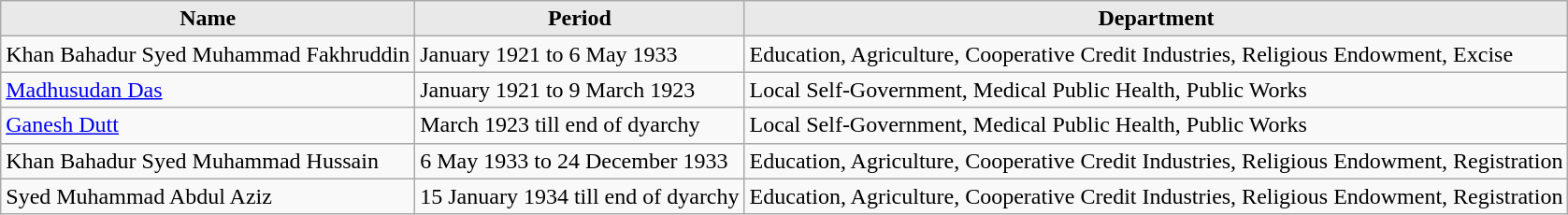<table class="wikitable">
<tr>
<th style="background-color:#E9E9E9" align=left valign=top>Name</th>
<th style="background-color:#E9E9E9" align=left>Period</th>
<th style="background-color:#E9E9E9" align=left>Department</th>
</tr>
<tr>
<td align=left>Khan Bahadur Syed Muhammad Fakhruddin</td>
<td align=left>January 1921 to 6 May 1933</td>
<td align=left>Education, Agriculture, Cooperative Credit Industries, Religious Endowment, Excise</td>
</tr>
<tr>
<td align=left><a href='#'>Madhusudan Das</a></td>
<td align=left>January 1921 to 9 March 1923</td>
<td align=left>Local Self-Government, Medical Public Health, Public Works</td>
</tr>
<tr>
<td align=left><a href='#'>Ganesh Dutt</a></td>
<td align=left>March 1923 till end of dyarchy</td>
<td align=left>Local Self-Government, Medical Public Health, Public Works</td>
</tr>
<tr>
<td align=left>Khan Bahadur Syed Muhammad Hussain</td>
<td align=left>6 May 1933 to 24 December 1933</td>
<td align=left>Education, Agriculture, Cooperative Credit Industries, Religious Endowment, Registration</td>
</tr>
<tr>
<td align=left>Syed Muhammad Abdul Aziz</td>
<td align=left>15 January 1934 till end of dyarchy</td>
<td align=left>Education, Agriculture, Cooperative Credit Industries, Religious Endowment, Registration</td>
</tr>
</table>
